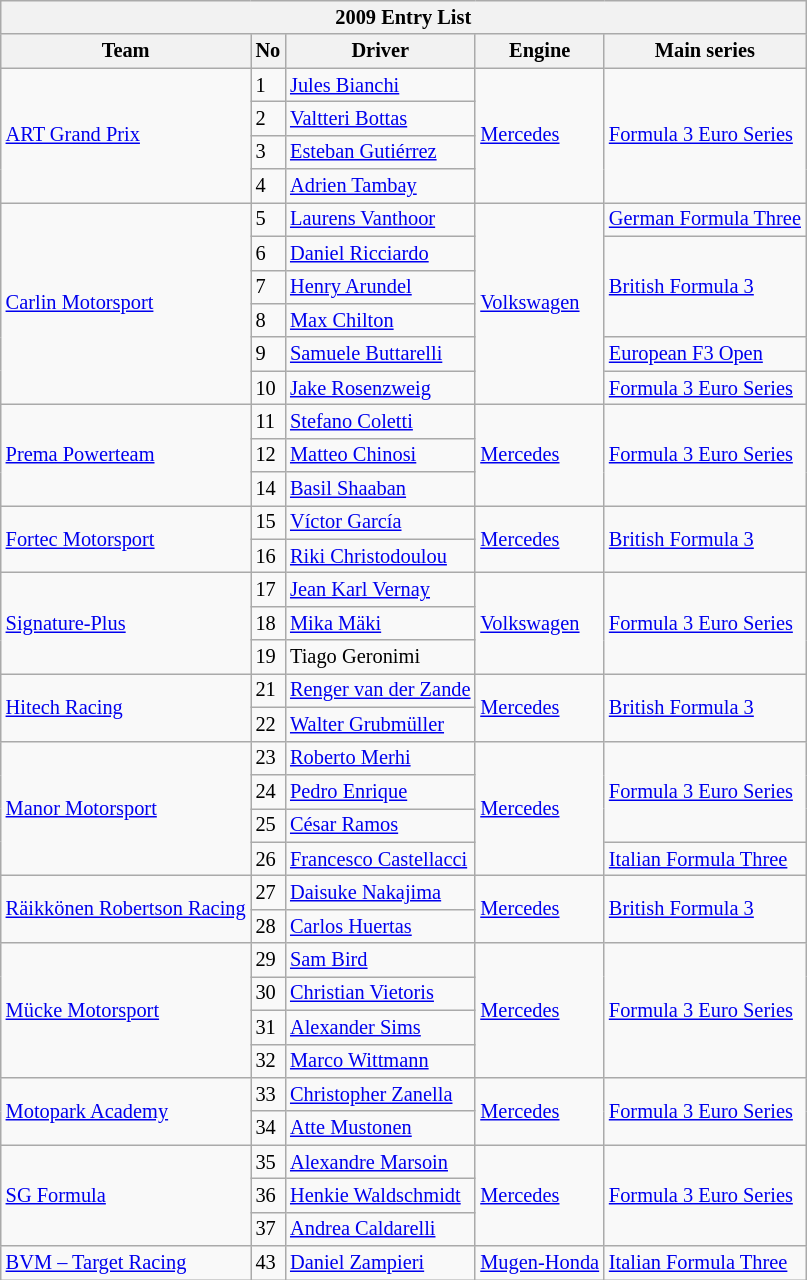<table class="wikitable" style="font-size: 85%;">
<tr>
<th colspan=7>2009 Entry List</th>
</tr>
<tr>
<th>Team</th>
<th>No</th>
<th>Driver</th>
<th>Engine</th>
<th>Main series</th>
</tr>
<tr>
<td rowspan=4>  <a href='#'>ART Grand Prix</a></td>
<td>1</td>
<td> <a href='#'>Jules Bianchi</a></td>
<td rowspan=4><a href='#'>Mercedes</a></td>
<td rowspan=4><a href='#'>Formula 3 Euro Series</a></td>
</tr>
<tr>
<td>2</td>
<td> <a href='#'>Valtteri Bottas</a></td>
</tr>
<tr>
<td>3</td>
<td> <a href='#'>Esteban Gutiérrez</a></td>
</tr>
<tr>
<td>4</td>
<td> <a href='#'>Adrien Tambay</a></td>
</tr>
<tr>
<td rowspan=6> <a href='#'>Carlin Motorsport</a></td>
<td>5</td>
<td> <a href='#'>Laurens Vanthoor</a></td>
<td rowspan=6><a href='#'>Volkswagen</a></td>
<td><a href='#'>German Formula Three</a></td>
</tr>
<tr>
<td>6</td>
<td> <a href='#'>Daniel Ricciardo</a></td>
<td rowspan=3><a href='#'>British Formula 3</a></td>
</tr>
<tr>
<td>7</td>
<td> <a href='#'>Henry Arundel</a></td>
</tr>
<tr>
<td>8</td>
<td> <a href='#'>Max Chilton</a></td>
</tr>
<tr>
<td>9</td>
<td> <a href='#'>Samuele Buttarelli</a></td>
<td><a href='#'>European F3 Open</a></td>
</tr>
<tr>
<td>10</td>
<td> <a href='#'>Jake Rosenzweig</a></td>
<td><a href='#'>Formula 3 Euro Series</a></td>
</tr>
<tr>
<td rowspan=3> <a href='#'>Prema Powerteam</a></td>
<td>11</td>
<td> <a href='#'>Stefano Coletti</a></td>
<td rowspan=3><a href='#'>Mercedes</a></td>
<td rowspan=3><a href='#'>Formula 3 Euro Series</a></td>
</tr>
<tr>
<td>12</td>
<td> <a href='#'>Matteo Chinosi</a></td>
</tr>
<tr>
<td>14</td>
<td> <a href='#'>Basil Shaaban</a></td>
</tr>
<tr>
<td rowspan=2> <a href='#'>Fortec Motorsport</a></td>
<td>15</td>
<td> <a href='#'>Víctor García</a></td>
<td rowspan=2><a href='#'>Mercedes</a></td>
<td rowspan=2><a href='#'>British Formula 3</a></td>
</tr>
<tr>
<td>16</td>
<td> <a href='#'>Riki Christodoulou</a></td>
</tr>
<tr>
<td rowspan=3> <a href='#'>Signature-Plus</a></td>
<td>17</td>
<td> <a href='#'>Jean Karl Vernay</a></td>
<td rowspan=3><a href='#'>Volkswagen</a></td>
<td rowspan=3><a href='#'>Formula 3 Euro Series</a></td>
</tr>
<tr>
<td>18</td>
<td> <a href='#'>Mika Mäki</a></td>
</tr>
<tr>
<td>19</td>
<td> Tiago Geronimi</td>
</tr>
<tr>
<td rowspan=2> <a href='#'>Hitech Racing</a></td>
<td>21</td>
<td> <a href='#'>Renger van der Zande</a></td>
<td rowspan=2><a href='#'>Mercedes</a></td>
<td rowspan=2><a href='#'>British Formula 3</a></td>
</tr>
<tr>
<td>22</td>
<td> <a href='#'>Walter Grubmüller</a></td>
</tr>
<tr>
<td rowspan=4> <a href='#'>Manor Motorsport</a></td>
<td>23</td>
<td> <a href='#'>Roberto Merhi</a></td>
<td rowspan=4><a href='#'>Mercedes</a></td>
<td rowspan=3><a href='#'>Formula 3 Euro Series</a></td>
</tr>
<tr>
<td>24</td>
<td> <a href='#'>Pedro Enrique</a></td>
</tr>
<tr>
<td>25</td>
<td> <a href='#'>César Ramos</a></td>
</tr>
<tr>
<td>26</td>
<td> <a href='#'>Francesco Castellacci</a></td>
<td><a href='#'>Italian Formula Three</a></td>
</tr>
<tr>
<td rowspan=2> <a href='#'>Räikkönen Robertson Racing</a></td>
<td>27</td>
<td> <a href='#'>Daisuke Nakajima</a></td>
<td rowspan=2><a href='#'>Mercedes</a></td>
<td rowspan=2><a href='#'>British Formula 3</a></td>
</tr>
<tr>
<td>28</td>
<td> <a href='#'>Carlos Huertas</a></td>
</tr>
<tr>
<td rowspan=4> <a href='#'>Mücke Motorsport</a></td>
<td>29</td>
<td> <a href='#'>Sam Bird</a></td>
<td rowspan=4><a href='#'>Mercedes</a></td>
<td rowspan=4><a href='#'>Formula 3 Euro Series</a></td>
</tr>
<tr>
<td>30</td>
<td> <a href='#'>Christian Vietoris</a></td>
</tr>
<tr>
<td>31</td>
<td> <a href='#'>Alexander Sims</a></td>
</tr>
<tr>
<td>32</td>
<td> <a href='#'>Marco Wittmann</a></td>
</tr>
<tr>
<td rowspan=2> <a href='#'>Motopark Academy</a></td>
<td>33</td>
<td> <a href='#'>Christopher Zanella</a></td>
<td rowspan=2><a href='#'>Mercedes</a></td>
<td rowspan=2><a href='#'>Formula 3 Euro Series</a></td>
</tr>
<tr>
<td>34</td>
<td> <a href='#'>Atte Mustonen</a></td>
</tr>
<tr>
<td rowspan=3> <a href='#'>SG Formula</a></td>
<td>35</td>
<td> <a href='#'>Alexandre Marsoin</a></td>
<td rowspan=3><a href='#'>Mercedes</a></td>
<td rowspan=3><a href='#'>Formula 3 Euro Series</a></td>
</tr>
<tr>
<td>36</td>
<td> <a href='#'>Henkie Waldschmidt</a></td>
</tr>
<tr>
<td>37</td>
<td> <a href='#'>Andrea Caldarelli</a></td>
</tr>
<tr>
<td> <a href='#'>BVM – Target Racing</a></td>
<td>43</td>
<td> <a href='#'>Daniel Zampieri</a></td>
<td><a href='#'>Mugen-Honda</a></td>
<td><a href='#'>Italian Formula Three</a></td>
</tr>
</table>
